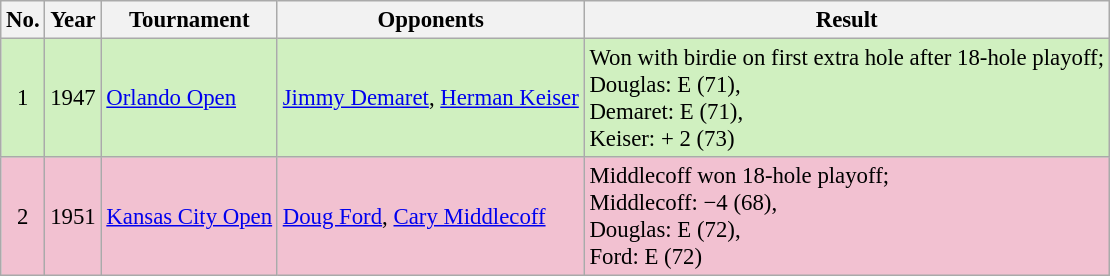<table class="wikitable" style="font-size:95%;">
<tr>
<th>No.</th>
<th>Year</th>
<th>Tournament</th>
<th>Opponents</th>
<th>Result</th>
</tr>
<tr style="background:#D0F0C0;">
<td align=center>1</td>
<td>1947</td>
<td><a href='#'>Orlando Open</a></td>
<td> <a href='#'>Jimmy Demaret</a>,  <a href='#'>Herman Keiser</a></td>
<td>Won with birdie on first extra hole after 18-hole playoff;<br>Douglas: E (71),<br>Demaret: E (71),<br>Keiser: + 2 (73)</td>
</tr>
<tr style="background:#F2C1D1;">
<td align=center>2</td>
<td>1951</td>
<td><a href='#'>Kansas City Open</a></td>
<td> <a href='#'>Doug Ford</a>,  <a href='#'>Cary Middlecoff</a></td>
<td>Middlecoff won 18-hole playoff;<br>Middlecoff: −4 (68),<br>Douglas: E (72),<br>Ford: E (72)</td>
</tr>
</table>
